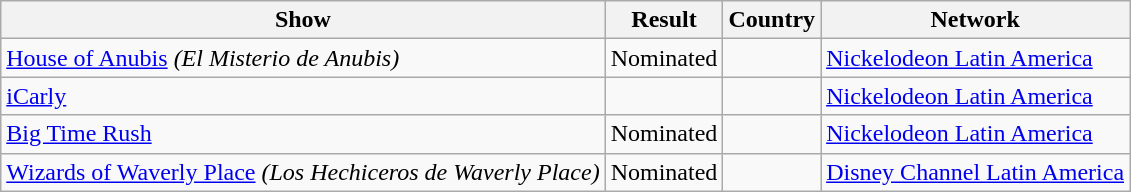<table class="wikitable">
<tr>
<th>Show</th>
<th>Result</th>
<th>Country</th>
<th>Network</th>
</tr>
<tr>
<td><a href='#'>House of Anubis</a> <em>(El Misterio de Anubis)</em></td>
<td>Nominated</td>
<td></td>
<td><a href='#'>Nickelodeon Latin America</a></td>
</tr>
<tr>
<td><a href='#'>iCarly</a></td>
<td></td>
<td></td>
<td><a href='#'>Nickelodeon Latin America</a></td>
</tr>
<tr>
<td><a href='#'>Big Time Rush</a></td>
<td>Nominated</td>
<td></td>
<td><a href='#'>Nickelodeon Latin America</a></td>
</tr>
<tr>
<td><a href='#'>Wizards of Waverly Place</a> <em>(Los Hechiceros de Waverly Place)</em></td>
<td>Nominated</td>
<td></td>
<td><a href='#'>Disney Channel Latin America</a></td>
</tr>
</table>
